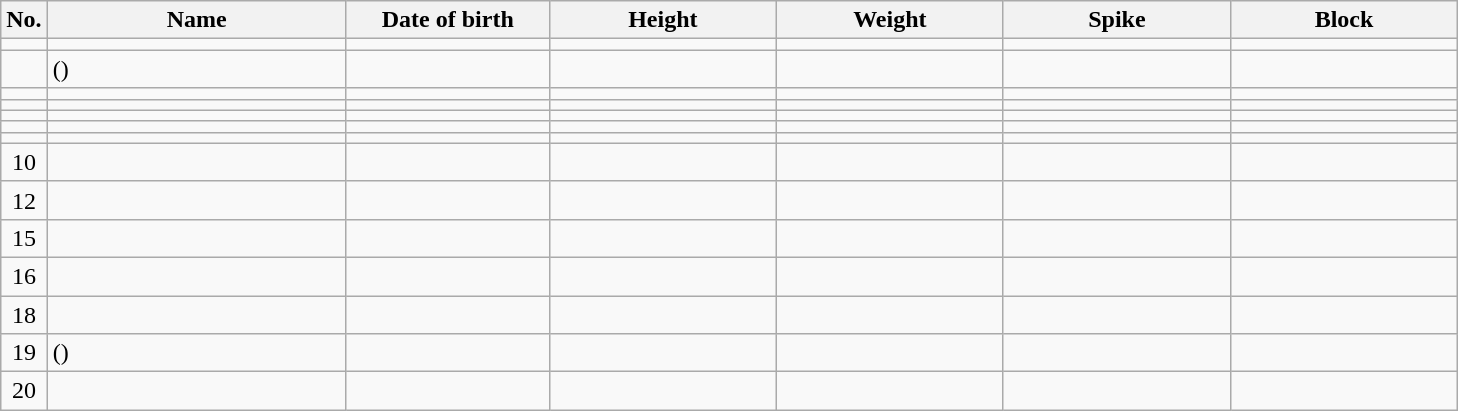<table class="wikitable sortable" style="font-size:100%; text-align:center;">
<tr>
<th>No.</th>
<th style="width:12em">Name</th>
<th style="width:8em">Date of birth</th>
<th style="width:9em">Height</th>
<th style="width:9em">Weight</th>
<th style="width:9em">Spike</th>
<th style="width:9em">Block</th>
</tr>
<tr>
<td></td>
<td align=left> </td>
<td align=right></td>
<td></td>
<td></td>
<td></td>
<td></td>
</tr>
<tr>
<td></td>
<td align=left>  ()</td>
<td align=right></td>
<td></td>
<td></td>
<td></td>
<td></td>
</tr>
<tr>
<td></td>
<td align=left> </td>
<td align=right></td>
<td></td>
<td></td>
<td></td>
<td></td>
</tr>
<tr>
<td></td>
<td align=left> </td>
<td align=right></td>
<td></td>
<td></td>
<td></td>
<td></td>
</tr>
<tr>
<td></td>
<td align=left> </td>
<td align=right></td>
<td></td>
<td></td>
<td></td>
<td></td>
</tr>
<tr>
<td></td>
<td align=left> </td>
<td align=right></td>
<td></td>
<td></td>
<td></td>
<td></td>
</tr>
<tr>
<td></td>
<td align=left> </td>
<td align=right></td>
<td></td>
<td></td>
<td></td>
<td></td>
</tr>
<tr>
<td>10</td>
<td align=left> </td>
<td align=right></td>
<td></td>
<td></td>
<td></td>
<td></td>
</tr>
<tr>
<td>12</td>
<td align=left> </td>
<td align=right></td>
<td></td>
<td></td>
<td></td>
<td></td>
</tr>
<tr>
<td>15</td>
<td align=left> </td>
<td align=right></td>
<td></td>
<td></td>
<td></td>
<td></td>
</tr>
<tr>
<td>16</td>
<td align=left> </td>
<td align=right></td>
<td></td>
<td></td>
<td></td>
<td></td>
</tr>
<tr>
<td>18</td>
<td align=left> </td>
<td align=right></td>
<td></td>
<td></td>
<td></td>
<td></td>
</tr>
<tr>
<td>19</td>
<td align=left>  ()</td>
<td align=right></td>
<td></td>
<td></td>
<td></td>
<td></td>
</tr>
<tr>
<td>20</td>
<td align=left> </td>
<td align=right></td>
<td></td>
<td></td>
<td></td>
<td></td>
</tr>
</table>
